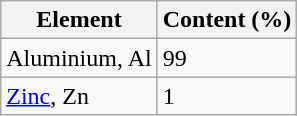<table class="wikitable">
<tr>
<th>Element</th>
<th>Content (%)</th>
</tr>
<tr>
<td>Aluminium, Al</td>
<td>99</td>
</tr>
<tr>
<td><a href='#'>Zinc</a>, Zn</td>
<td>1</td>
</tr>
</table>
